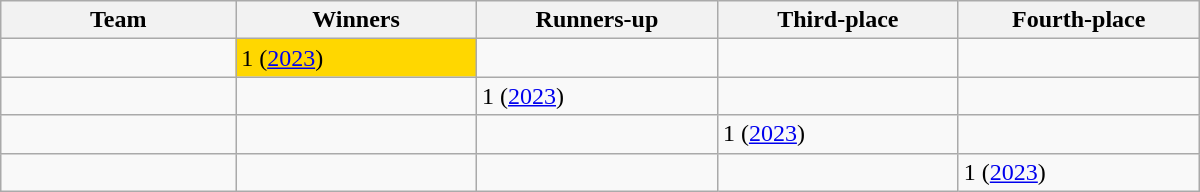<table class="wikitable sortable" style="width: 800px;">
<tr>
<th style="width: 19.5%;">Team</th>
<th style="width: 20%;">Winners</th>
<th style="width: 20%;">Runners-up</th>
<th style="width: 20%;">Third-place</th>
<th style="width: 20%;">Fourth-place</th>
</tr>
<tr>
<td></td>
<td bgcolor=gold>1 (<a href='#'>2023</a>)</td>
<td></td>
<td></td>
<td></td>
</tr>
<tr>
<td></td>
<td></td>
<td>1 (<a href='#'>2023</a>)</td>
<td></td>
<td></td>
</tr>
<tr>
<td></td>
<td></td>
<td></td>
<td>1 (<a href='#'>2023</a>)</td>
<td></td>
</tr>
<tr>
<td></td>
<td></td>
<td></td>
<td></td>
<td>1 (<a href='#'>2023</a>)</td>
</tr>
</table>
